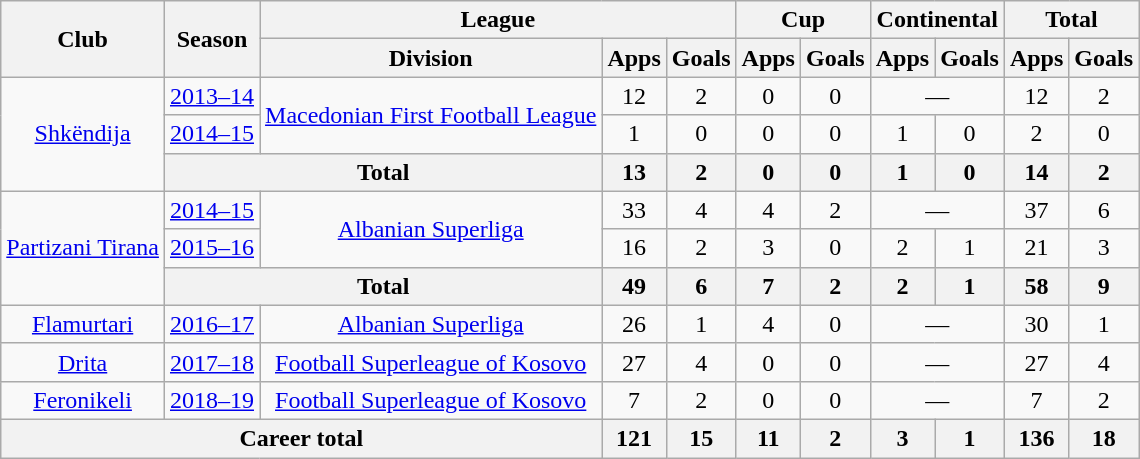<table class="wikitable" style="text-align:center">
<tr>
<th rowspan="2">Club</th>
<th rowspan="2">Season</th>
<th colspan="3">League</th>
<th colspan="2">Cup</th>
<th colspan="2">Continental</th>
<th colspan="2">Total</th>
</tr>
<tr>
<th>Division</th>
<th>Apps</th>
<th>Goals</th>
<th>Apps</th>
<th>Goals</th>
<th>Apps</th>
<th>Goals</th>
<th>Apps</th>
<th>Goals</th>
</tr>
<tr>
<td rowspan="3"><a href='#'>Shkëndija</a></td>
<td><a href='#'>2013–14</a></td>
<td rowspan="2"><a href='#'>Macedonian First Football League</a></td>
<td>12</td>
<td>2</td>
<td>0</td>
<td>0</td>
<td colspan="2">—</td>
<td>12</td>
<td>2</td>
</tr>
<tr>
<td><a href='#'>2014–15</a></td>
<td>1</td>
<td>0</td>
<td>0</td>
<td>0</td>
<td>1</td>
<td>0</td>
<td>2</td>
<td>0</td>
</tr>
<tr>
<th colspan="2">Total</th>
<th>13</th>
<th>2</th>
<th>0</th>
<th>0</th>
<th>1</th>
<th>0</th>
<th>14</th>
<th>2</th>
</tr>
<tr>
<td rowspan="3"><a href='#'>Partizani Tirana</a></td>
<td><a href='#'>2014–15</a></td>
<td rowspan="2"><a href='#'>Albanian Superliga</a></td>
<td>33</td>
<td>4</td>
<td>4</td>
<td>2</td>
<td colspan="2">—</td>
<td>37</td>
<td>6</td>
</tr>
<tr>
<td><a href='#'>2015–16</a></td>
<td>16</td>
<td>2</td>
<td>3</td>
<td>0</td>
<td>2</td>
<td>1</td>
<td>21</td>
<td>3</td>
</tr>
<tr>
<th colspan="2">Total</th>
<th>49</th>
<th>6</th>
<th>7</th>
<th>2</th>
<th>2</th>
<th>1</th>
<th>58</th>
<th>9</th>
</tr>
<tr>
<td rowspan="1"><a href='#'>Flamurtari</a></td>
<td><a href='#'>2016–17</a></td>
<td rowspan="1"><a href='#'>Albanian Superliga</a></td>
<td>26</td>
<td>1</td>
<td>4</td>
<td>0</td>
<td colspan="2">—</td>
<td>30</td>
<td>1</td>
</tr>
<tr>
<td rowspan="1"><a href='#'>Drita</a></td>
<td><a href='#'>2017–18</a></td>
<td rowspan="1"><a href='#'>Football Superleague of Kosovo</a></td>
<td>27</td>
<td>4</td>
<td>0</td>
<td>0</td>
<td colspan="2">—</td>
<td>27</td>
<td>4</td>
</tr>
<tr>
<td rowspan="1"><a href='#'>Feronikeli</a></td>
<td><a href='#'>2018–19</a></td>
<td rowspan="1"><a href='#'>Football Superleague of Kosovo</a></td>
<td>7</td>
<td>2</td>
<td>0</td>
<td>0</td>
<td colspan="2">—</td>
<td>7</td>
<td>2</td>
</tr>
<tr>
<th colspan="3">Career total</th>
<th>121</th>
<th>15</th>
<th>11</th>
<th>2</th>
<th>3</th>
<th>1</th>
<th>136</th>
<th>18</th>
</tr>
</table>
